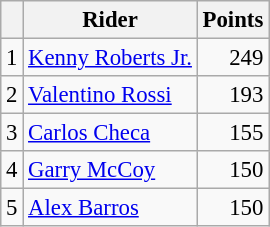<table class="wikitable" style="font-size: 95%;">
<tr>
<th></th>
<th>Rider</th>
<th>Points</th>
</tr>
<tr>
<td align=center>1</td>
<td> <a href='#'>Kenny Roberts Jr.</a></td>
<td align=right>249</td>
</tr>
<tr>
<td align=center>2</td>
<td> <a href='#'>Valentino Rossi</a></td>
<td align=right>193</td>
</tr>
<tr>
<td align=center>3</td>
<td> <a href='#'>Carlos Checa</a></td>
<td align=right>155</td>
</tr>
<tr>
<td align=center>4</td>
<td> <a href='#'>Garry McCoy</a></td>
<td align=right>150</td>
</tr>
<tr>
<td align=center>5</td>
<td> <a href='#'>Alex Barros</a></td>
<td align=right>150</td>
</tr>
</table>
